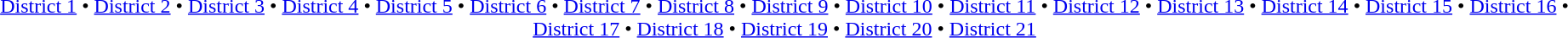<table class="toc" id="toc" summary="Contents">
<tr>
<td align="center"><br><a href='#'>District 1</a> • <a href='#'>District 2</a> • <a href='#'>District 3</a> • <a href='#'>District 4</a> • <a href='#'>District 5</a> • <a href='#'>District 6</a> • <a href='#'>District 7</a> • <a href='#'>District 8</a> • <a href='#'>District 9</a> • <a href='#'>District 10</a> • <a href='#'>District 11</a> • <a href='#'>District 12</a> • <a href='#'>District 13</a> • <a href='#'>District 14</a> •
<a href='#'>District 15</a> • <a href='#'>District 16</a> • <a href='#'>District 17</a> • <a href='#'>District 18</a> • <a href='#'>District 19</a> • <a href='#'>District 20</a> • <a href='#'>District 21</a><br></td>
</tr>
</table>
